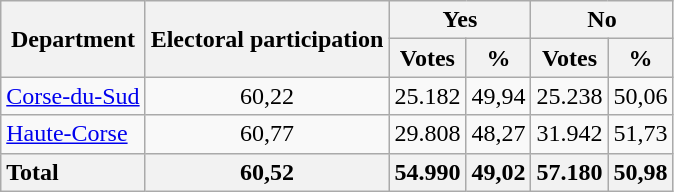<table class="wikitable" style="text-align:center">
<tr>
<th rowspan="2">Department</th>
<th rowspan="2">Electoral participation</th>
<th colspan="2">Yes</th>
<th colspan="2">No</th>
</tr>
<tr>
<th>Votes</th>
<th>%</th>
<th>Votes</th>
<th>%</th>
</tr>
<tr>
<td style="text-align:left"><a href='#'>Corse-du-Sud</a></td>
<td>60,22</td>
<td>25.182</td>
<td>49,94</td>
<td class="hintergrundfarbe7">25.238</td>
<td class="hintergrundfarbe7">50,06</td>
</tr>
<tr>
<td style="text-align:left"><a href='#'>Haute-Corse</a></td>
<td>60,77</td>
<td>29.808</td>
<td>48,27</td>
<td class="hintergrundfarbe7">31.942</td>
<td class="hintergrundfarbe7">51,73</td>
</tr>
<tr>
<th style="text-align:left">Total</th>
<th>60,52</th>
<th>54.990</th>
<th>49,02</th>
<th class="hintergrundfarbe7">57.180</th>
<th class="hintergrundfarbe7">50,98</th>
</tr>
</table>
